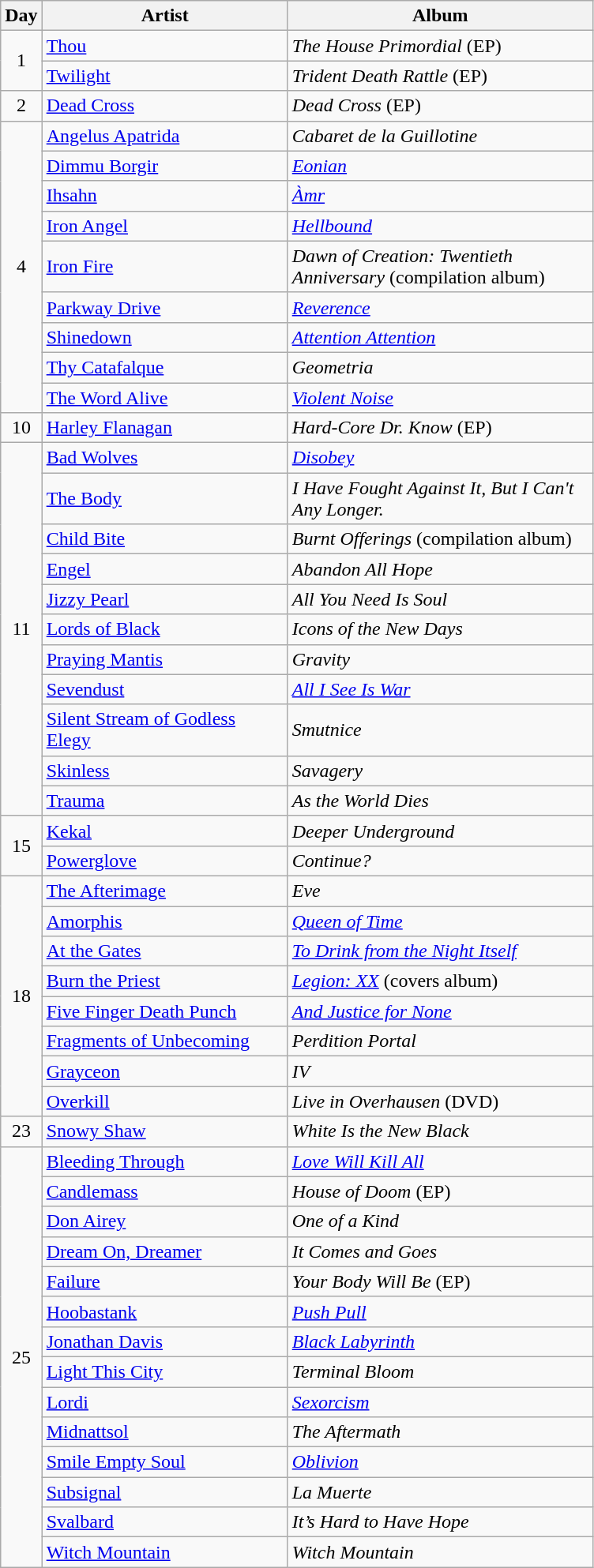<table class="wikitable">
<tr>
<th style="width:20px;">Day</th>
<th style="width:200px;">Artist</th>
<th style="width:250px;">Album</th>
</tr>
<tr>
<td style="text-align:center;" rowspan="2">1</td>
<td><a href='#'>Thou</a></td>
<td><em>The House Primordial</em> (EP)</td>
</tr>
<tr>
<td><a href='#'>Twilight</a></td>
<td><em>Trident Death Rattle</em> (EP)</td>
</tr>
<tr>
<td style="text-align:center;" rowspan="1">2</td>
<td><a href='#'>Dead Cross</a></td>
<td><em>Dead Cross</em> (EP)</td>
</tr>
<tr>
<td style="text-align:center;" rowspan="9">4</td>
<td><a href='#'>Angelus Apatrida</a></td>
<td><em>Cabaret de la Guillotine</em></td>
</tr>
<tr>
<td><a href='#'>Dimmu Borgir</a></td>
<td><em><a href='#'>Eonian</a></em></td>
</tr>
<tr>
<td><a href='#'>Ihsahn</a></td>
<td><em><a href='#'>Àmr</a></em></td>
</tr>
<tr>
<td><a href='#'>Iron Angel</a></td>
<td><em><a href='#'>Hellbound</a></em></td>
</tr>
<tr>
<td><a href='#'>Iron Fire</a></td>
<td><em>Dawn of Creation: Twentieth Anniversary</em> (compilation album)</td>
</tr>
<tr>
<td><a href='#'>Parkway Drive</a></td>
<td><em><a href='#'>Reverence</a></em></td>
</tr>
<tr>
<td><a href='#'>Shinedown</a></td>
<td><em><a href='#'>Attention Attention</a></em></td>
</tr>
<tr>
<td><a href='#'>Thy Catafalque</a></td>
<td><em>Geometria</em></td>
</tr>
<tr>
<td><a href='#'>The Word Alive</a></td>
<td><em><a href='#'>Violent Noise</a></em></td>
</tr>
<tr>
<td style="text-align:center;">10</td>
<td><a href='#'>Harley Flanagan</a></td>
<td><em>Hard-Core Dr. Know</em> (EP)</td>
</tr>
<tr>
<td style="text-align:center;" rowspan="11">11</td>
<td><a href='#'>Bad Wolves</a></td>
<td><em><a href='#'>Disobey</a></em></td>
</tr>
<tr>
<td><a href='#'>The Body</a></td>
<td><em>I Have Fought Against It, But I Can't Any Longer.</em></td>
</tr>
<tr>
<td><a href='#'>Child Bite</a></td>
<td><em>Burnt Offerings</em> (compilation album)</td>
</tr>
<tr>
<td><a href='#'>Engel</a></td>
<td><em>Abandon All Hope</em></td>
</tr>
<tr>
<td><a href='#'>Jizzy Pearl</a></td>
<td><em>All You Need Is Soul</em></td>
</tr>
<tr>
<td><a href='#'>Lords of Black</a></td>
<td><em>Icons of the New Days</em></td>
</tr>
<tr>
<td><a href='#'>Praying Mantis</a></td>
<td><em>Gravity</em></td>
</tr>
<tr>
<td><a href='#'>Sevendust</a></td>
<td><em><a href='#'>All I See Is War</a></em></td>
</tr>
<tr>
<td><a href='#'>Silent Stream of Godless Elegy</a></td>
<td><em>Smutnice</em></td>
</tr>
<tr>
<td><a href='#'>Skinless</a></td>
<td><em>Savagery</em></td>
</tr>
<tr>
<td><a href='#'>Trauma</a></td>
<td><em>As the World Dies</em></td>
</tr>
<tr>
<td style="text-align:center;" rowspan="2">15</td>
<td><a href='#'>Kekal</a></td>
<td><em>Deeper Underground</em></td>
</tr>
<tr>
<td><a href='#'>Powerglove</a></td>
<td><em>Continue?</em></td>
</tr>
<tr>
<td style="text-align:center;" rowspan="8">18</td>
<td><a href='#'>The Afterimage</a></td>
<td><em>Eve</em></td>
</tr>
<tr>
<td><a href='#'>Amorphis</a></td>
<td><em><a href='#'>Queen of Time</a></em></td>
</tr>
<tr>
<td><a href='#'>At the Gates</a></td>
<td><em><a href='#'>To Drink from the Night Itself</a></em></td>
</tr>
<tr>
<td><a href='#'>Burn the Priest</a></td>
<td><em><a href='#'>Legion: XX</a></em> (covers album)</td>
</tr>
<tr>
<td><a href='#'>Five Finger Death Punch</a></td>
<td><em><a href='#'>And Justice for None</a></em></td>
</tr>
<tr>
<td><a href='#'>Fragments of Unbecoming</a></td>
<td><em>Perdition Portal</em></td>
</tr>
<tr>
<td><a href='#'>Grayceon</a></td>
<td><em>IV</em></td>
</tr>
<tr>
<td><a href='#'>Overkill</a></td>
<td><em>Live in Overhausen</em> (DVD)</td>
</tr>
<tr>
<td style="text-align:center;">23</td>
<td><a href='#'>Snowy Shaw</a></td>
<td><em>White Is the New Black</em></td>
</tr>
<tr>
<td style="text-align:center;" rowspan="14">25</td>
<td><a href='#'>Bleeding Through</a></td>
<td><em><a href='#'>Love Will Kill All</a></em></td>
</tr>
<tr>
<td><a href='#'>Candlemass</a></td>
<td><em>House of Doom</em> (EP)</td>
</tr>
<tr>
<td><a href='#'>Don Airey</a></td>
<td><em>One of a Kind</em></td>
</tr>
<tr>
<td><a href='#'>Dream On, Dreamer</a></td>
<td><em>It Comes and Goes</em></td>
</tr>
<tr>
<td><a href='#'>Failure</a></td>
<td><em>Your Body Will Be</em> (EP)</td>
</tr>
<tr>
<td><a href='#'>Hoobastank</a></td>
<td><em><a href='#'>Push Pull</a></em></td>
</tr>
<tr>
<td><a href='#'>Jonathan Davis</a></td>
<td><em><a href='#'>Black Labyrinth</a></em></td>
</tr>
<tr>
<td><a href='#'>Light This City</a></td>
<td><em>Terminal Bloom</em></td>
</tr>
<tr>
<td><a href='#'>Lordi</a></td>
<td><em><a href='#'>Sexorcism</a></em></td>
</tr>
<tr>
<td><a href='#'>Midnattsol</a></td>
<td><em>The Aftermath</em></td>
</tr>
<tr>
<td><a href='#'>Smile Empty Soul</a></td>
<td><em><a href='#'>Oblivion</a></em></td>
</tr>
<tr>
<td><a href='#'>Subsignal</a></td>
<td><em>La Muerte</em></td>
</tr>
<tr>
<td><a href='#'>Svalbard</a></td>
<td><em>It’s Hard to Have Hope</em></td>
</tr>
<tr>
<td><a href='#'>Witch Mountain</a></td>
<td><em>Witch Mountain</em></td>
</tr>
</table>
